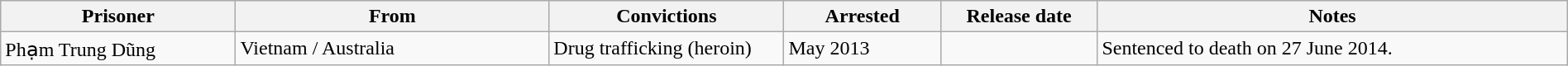<table class="wikitable sortable" style="width:100%;">
<tr>
<th style="width:15%;">Prisoner</th>
<th style="width:20%;">From</th>
<th style="width:15%;">Convictions</th>
<th style="width:10%;">Arrested</th>
<th style="width:10%;">Release date</th>
<th style="width:30%;">Notes</th>
</tr>
<tr style="text-align:left;">
<td>Phạm Trung Dũng</td>
<td>Vietnam / Australia</td>
<td>Drug trafficking (heroin)</td>
<td>May 2013</td>
<td></td>
<td>Sentenced to death on 27 June 2014.</td>
</tr>
</table>
